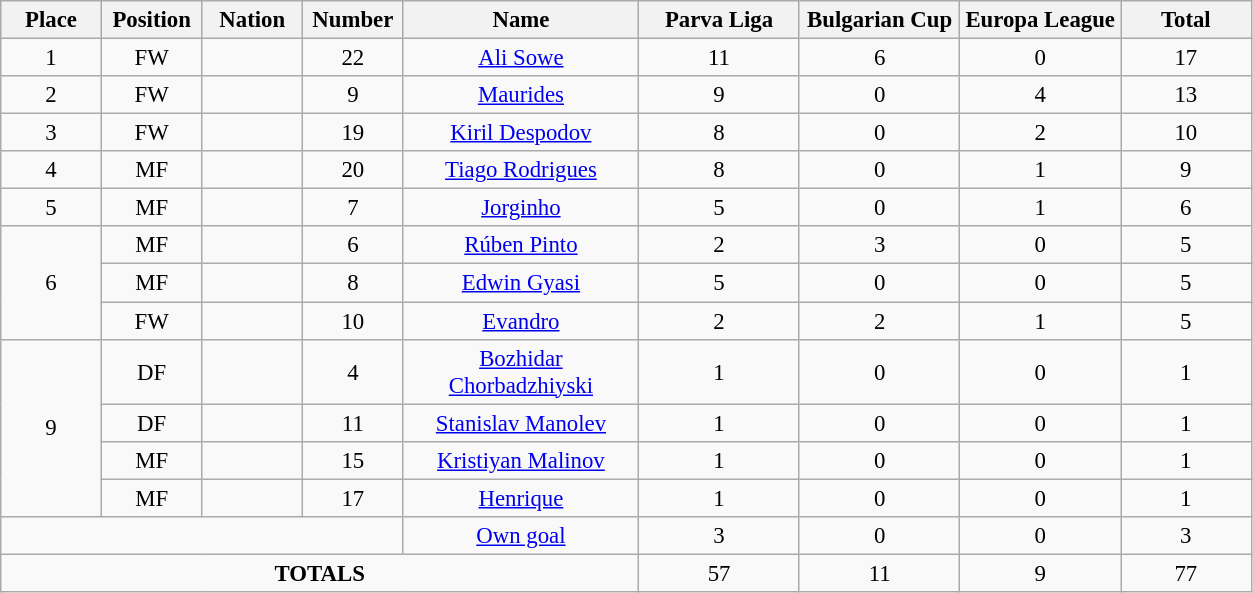<table class="wikitable" style="font-size: 95%; text-align: center;">
<tr>
<th width=60>Place</th>
<th width=60>Position</th>
<th width=60>Nation</th>
<th width=60>Number</th>
<th width=150>Name</th>
<th width=100>Parva Liga</th>
<th width=100>Bulgarian Cup</th>
<th width=100>Europa League</th>
<th width=80>Total</th>
</tr>
<tr>
<td rowspan=1>1</td>
<td>FW</td>
<td></td>
<td>22</td>
<td><a href='#'>Ali Sowe</a></td>
<td>11</td>
<td>6</td>
<td>0</td>
<td>17</td>
</tr>
<tr>
<td rowspan=1>2</td>
<td>FW</td>
<td></td>
<td>9</td>
<td><a href='#'>Maurides</a></td>
<td>9</td>
<td>0</td>
<td>4</td>
<td>13</td>
</tr>
<tr>
<td rowspan=1>3</td>
<td>FW</td>
<td></td>
<td>19</td>
<td><a href='#'>Kiril Despodov</a></td>
<td>8</td>
<td>0</td>
<td>2</td>
<td>10</td>
</tr>
<tr>
<td rowspan=1>4</td>
<td>MF</td>
<td></td>
<td>20</td>
<td><a href='#'>Tiago Rodrigues</a></td>
<td>8</td>
<td>0</td>
<td>1</td>
<td>9</td>
</tr>
<tr>
<td rowspan=1>5</td>
<td>MF</td>
<td></td>
<td>7</td>
<td><a href='#'>Jorginho</a></td>
<td>5</td>
<td>0</td>
<td>1</td>
<td>6</td>
</tr>
<tr>
<td rowspan=3>6</td>
<td>MF</td>
<td></td>
<td>6</td>
<td><a href='#'>Rúben Pinto</a></td>
<td>2</td>
<td>3</td>
<td>0</td>
<td>5</td>
</tr>
<tr>
<td>MF</td>
<td></td>
<td>8</td>
<td><a href='#'>Edwin Gyasi</a></td>
<td>5</td>
<td>0</td>
<td>0</td>
<td>5</td>
</tr>
<tr>
<td>FW</td>
<td></td>
<td>10</td>
<td><a href='#'>Evandro</a></td>
<td>2</td>
<td>2</td>
<td>1</td>
<td>5</td>
</tr>
<tr>
<td rowspan=4>9</td>
<td>DF</td>
<td></td>
<td>4</td>
<td><a href='#'>Bozhidar Chorbadzhiyski</a></td>
<td>1</td>
<td>0</td>
<td>0</td>
<td>1</td>
</tr>
<tr>
<td>DF</td>
<td></td>
<td>11</td>
<td><a href='#'>Stanislav Manolev</a></td>
<td>1</td>
<td>0</td>
<td>0</td>
<td>1</td>
</tr>
<tr>
<td>MF</td>
<td></td>
<td>15</td>
<td><a href='#'>Kristiyan Malinov</a></td>
<td>1</td>
<td>0</td>
<td>0</td>
<td>1</td>
</tr>
<tr>
<td>MF</td>
<td></td>
<td>17</td>
<td><a href='#'>Henrique</a></td>
<td>1</td>
<td>0</td>
<td>0</td>
<td>1</td>
</tr>
<tr>
<td colspan=4></td>
<td><a href='#'>Own goal</a></td>
<td>3</td>
<td>0</td>
<td>0</td>
<td>3</td>
</tr>
<tr>
<td colspan="5"><strong>TOTALS</strong></td>
<td>57</td>
<td>11</td>
<td>9</td>
<td>77</td>
</tr>
</table>
